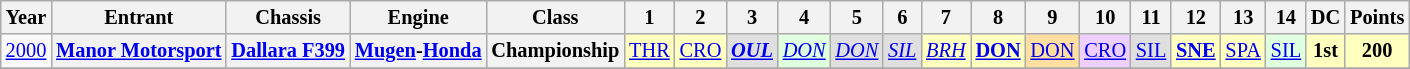<table class="wikitable" style="text-align:center; font-size:85%">
<tr>
<th>Year</th>
<th>Entrant</th>
<th>Chassis</th>
<th>Engine</th>
<th>Class</th>
<th>1</th>
<th>2</th>
<th>3</th>
<th>4</th>
<th>5</th>
<th>6</th>
<th>7</th>
<th>8</th>
<th>9</th>
<th>10</th>
<th>11</th>
<th>12</th>
<th>13</th>
<th>14</th>
<th>DC</th>
<th>Points</th>
</tr>
<tr>
<td><a href='#'>2000</a></td>
<th nowrap><a href='#'>Manor Motorsport</a></th>
<th nowrap><a href='#'>Dallara F399</a></th>
<th nowrap><a href='#'>Mugen</a>-<a href='#'>Honda</a></th>
<th>Championship</th>
<td style="background:#FFFFBF;"><a href='#'>THR</a><br></td>
<td style="background:#FFFFBF;"><a href='#'>CRO</a><br></td>
<td style="background:#DFDFDF;"><strong><em><a href='#'>OUL</a></em></strong><br></td>
<td style="background:#DFFFDF;"><em><a href='#'>DON</a></em><br></td>
<td style="background:#DFDFDF;"><em><a href='#'>DON</a></em><br></td>
<td style="background:#DFDFDF;"><em><a href='#'>SIL</a></em><br></td>
<td style="background:#FFFFBF;"><em><a href='#'>BRH</a></em><br></td>
<td style="background:#FFFFBF;"><strong><a href='#'>DON</a></strong><br></td>
<td style="background:#FFDF9F;"><a href='#'>DON</a><br></td>
<td style="background:#EFCFFF;"><a href='#'>CRO</a><br></td>
<td style="background:#DFDFDF;"><a href='#'>SIL</a><br></td>
<td style="background:#FFFFBF;"><strong><a href='#'>SNE</a></strong><br></td>
<td style="background:#FFFFBF;"><a href='#'>SPA</a><br></td>
<td style="background:#DFFFDF;"><a href='#'>SIL</a><br></td>
<th style="background:#FFFFBF;">1st</th>
<th style="background:#FFFFBF;">200</th>
</tr>
<tr>
</tr>
</table>
